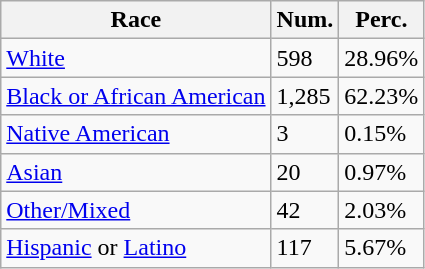<table class="wikitable">
<tr>
<th>Race</th>
<th>Num.</th>
<th>Perc.</th>
</tr>
<tr>
<td><a href='#'>White</a></td>
<td>598</td>
<td>28.96%</td>
</tr>
<tr>
<td><a href='#'>Black or African American</a></td>
<td>1,285</td>
<td>62.23%</td>
</tr>
<tr>
<td><a href='#'>Native American</a></td>
<td>3</td>
<td>0.15%</td>
</tr>
<tr>
<td><a href='#'>Asian</a></td>
<td>20</td>
<td>0.97%</td>
</tr>
<tr>
<td><a href='#'>Other/Mixed</a></td>
<td>42</td>
<td>2.03%</td>
</tr>
<tr>
<td><a href='#'>Hispanic</a> or <a href='#'>Latino</a></td>
<td>117</td>
<td>5.67%</td>
</tr>
</table>
